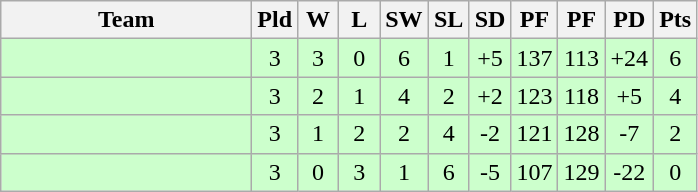<table class=wikitable style="text-align:center">
<tr>
<th width=160>Team</th>
<th width=20>Pld</th>
<th width=20>W</th>
<th width=20>L</th>
<th width=20>SW</th>
<th width=20>SL</th>
<th width=20>SD</th>
<th width=20>PF</th>
<th width=20>PF</th>
<th width=20>PD</th>
<th width=20>Pts</th>
</tr>
<tr bgcolor="ccffcc">
<td align=left></td>
<td>3</td>
<td>3</td>
<td>0</td>
<td>6</td>
<td>1</td>
<td>+5</td>
<td>137</td>
<td>113</td>
<td>+24</td>
<td>6</td>
</tr>
<tr bgcolor="ccffcc">
<td align=left></td>
<td>3</td>
<td>2</td>
<td>1</td>
<td>4</td>
<td>2</td>
<td>+2</td>
<td>123</td>
<td>118</td>
<td>+5</td>
<td>4</td>
</tr>
<tr bgcolor="ccffcc">
<td align=left></td>
<td>3</td>
<td>1</td>
<td>2</td>
<td>2</td>
<td>4</td>
<td>-2</td>
<td>121</td>
<td>128</td>
<td>-7</td>
<td>2</td>
</tr>
<tr bgcolor="ccffcc">
<td align=left></td>
<td>3</td>
<td>0</td>
<td>3</td>
<td>1</td>
<td>6</td>
<td>-5</td>
<td>107</td>
<td>129</td>
<td>-22</td>
<td>0</td>
</tr>
</table>
